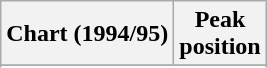<table class="wikitable sortable plainrowheaders" style="text-align:center">
<tr>
<th scope="col">Chart (1994/95)</th>
<th scope="col">Peak<br> position</th>
</tr>
<tr>
</tr>
<tr>
</tr>
<tr>
</tr>
</table>
